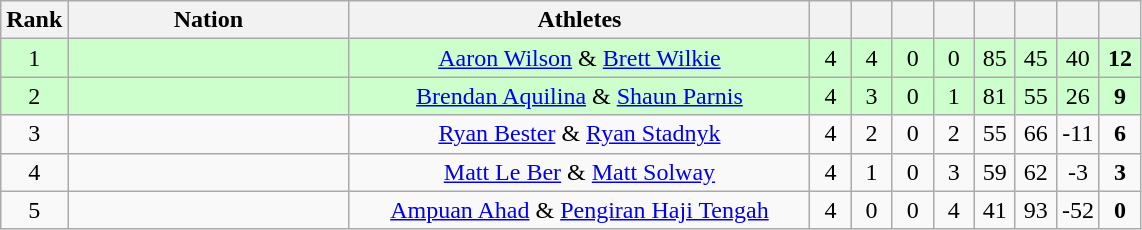<table class=wikitable style="text-align:center">
<tr>
<th width=20>Rank</th>
<th width=180>Nation</th>
<th width=300>Athletes</th>
<th width=20></th>
<th width=20></th>
<th width=20></th>
<th width=20></th>
<th width=20></th>
<th width=20></th>
<th width=20></th>
<th width=20></th>
</tr>
<tr bgcolor="#ccffcc">
<td>1</td>
<td align="left"></td>
<td><a href='#'>Aaron Wilson</a> & <a href='#'>Brett Wilkie</a></td>
<td>4</td>
<td>4</td>
<td>0</td>
<td>0</td>
<td>85</td>
<td>45</td>
<td>40</td>
<td><strong>12</strong></td>
</tr>
<tr bgcolor="#ccffcc">
<td>2</td>
<td align="left"></td>
<td><a href='#'>Brendan Aquilina</a> & <a href='#'>Shaun Parnis</a></td>
<td>4</td>
<td>3</td>
<td>0</td>
<td>1</td>
<td>81</td>
<td>55</td>
<td>26</td>
<td><strong>9</strong></td>
</tr>
<tr>
<td>3</td>
<td align="left"></td>
<td><a href='#'>Ryan Bester</a> & <a href='#'>Ryan Stadnyk</a></td>
<td>4</td>
<td>2</td>
<td>0</td>
<td>2</td>
<td>55</td>
<td>66</td>
<td>-11</td>
<td><strong>6</strong></td>
</tr>
<tr>
<td>4</td>
<td align="left"></td>
<td><a href='#'>Matt Le Ber</a> & <a href='#'>Matt Solway</a></td>
<td>4</td>
<td>1</td>
<td>0</td>
<td>3</td>
<td>59</td>
<td>62</td>
<td>-3</td>
<td><strong>3</strong></td>
</tr>
<tr>
<td>5</td>
<td align="left"></td>
<td><a href='#'>Ampuan Ahad</a> & <a href='#'>Pengiran Haji Tengah</a></td>
<td>4</td>
<td>0</td>
<td>0</td>
<td>4</td>
<td>41</td>
<td>93</td>
<td>-52</td>
<td><strong>0</strong></td>
</tr>
</table>
